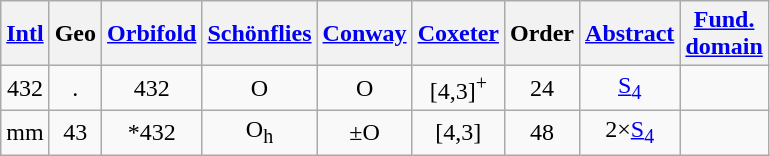<table class="wikitable">
<tr>
<th><a href='#'>Intl</a></th>
<th>Geo<br></th>
<th><a href='#'>Orbifold</a></th>
<th><a href='#'>Schönflies</a></th>
<th><a href='#'>Conway</a></th>
<th><a href='#'>Coxeter</a></th>
<th>Order</th>
<th><a href='#'>Abstract</a></th>
<th><a href='#'>Fund.<br>domain</a></th>
</tr>
<tr align=center>
<td>432</td>
<td>.</td>
<td>432</td>
<td>O</td>
<td>O</td>
<td>[4,3]<sup>+</sup><br></td>
<td>24</td>
<td><a href='#'>S<sub>4</sub></a></td>
<td></td>
</tr>
<tr align=center>
<td>mm</td>
<td>43</td>
<td>*432</td>
<td>O<sub>h</sub></td>
<td>±O</td>
<td>[4,3]<br></td>
<td>48</td>
<td>2×<a href='#'>S<sub>4</sub></a></td>
<td></td>
</tr>
</table>
